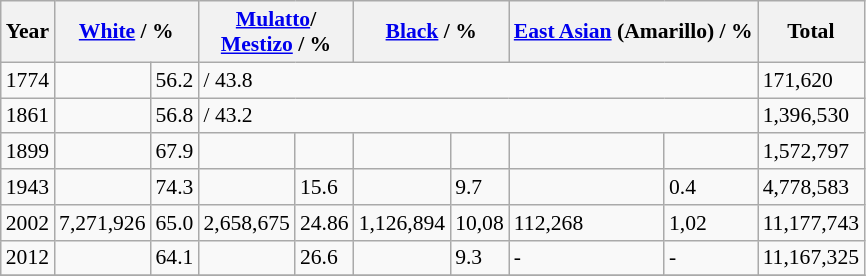<table class="sort wikitable" style="font-size: 90%">
<tr>
<th colspan="1">Year</th>
<th colspan=2><a href='#'>White</a> / %</th>
<th colspan=2><a href='#'>Mulatto</a>/<br><a href='#'>Mestizo</a> / %</th>
<th colspan=2><a href='#'>Black</a> / %</th>
<th colspan=2><a href='#'>East Asian</a> (Amarillo) / %</th>
<th>Total</th>
</tr>
<tr>
<td>1774</td>
<td align=right></td>
<td>56.2</td>
<td colspan="6"> / 43.8</td>
<td> 171,620</td>
</tr>
<tr>
<td>1861</td>
<td align=right></td>
<td>56.8</td>
<td colspan="6"> / 43.2</td>
<td> 1,396,530</td>
</tr>
<tr>
<td>1899</td>
<td align=right></td>
<td>67.9</td>
<td align=right></td>
<td></td>
<td align=right></td>
<td></td>
<td align=right></td>
<td></td>
<td> 1,572,797</td>
</tr>
<tr>
<td>1943</td>
<td></td>
<td>74.3</td>
<td></td>
<td>15.6</td>
<td></td>
<td>9.7</td>
<td></td>
<td>0.4</td>
<td> 4,778,583</td>
</tr>
<tr>
<td>2002</td>
<td>7,271,926</td>
<td>65.0</td>
<td>2,658,675</td>
<td>24.86</td>
<td>1,126,894</td>
<td>10,08</td>
<td>112,268</td>
<td>1,02</td>
<td> 11,177,743</td>
</tr>
<tr>
<td>2012</td>
<td></td>
<td>64.1</td>
<td></td>
<td>26.6</td>
<td></td>
<td>9.3</td>
<td>-</td>
<td>-</td>
<td> 11,167,325</td>
</tr>
<tr>
</tr>
</table>
